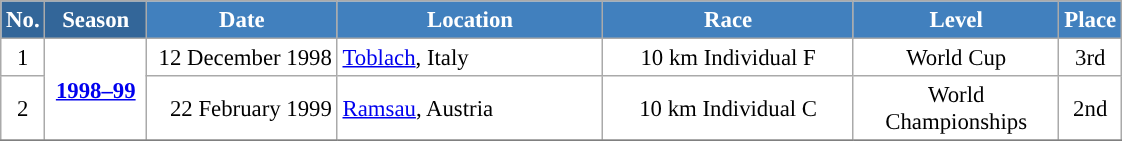<table class="wikitable sortable" style="font-size:95%; text-align:center; border:grey solid 1px; border-collapse:collapse; background:#ffffff;">
<tr style="background:#efefef;">
<th style="background-color:#369; color:white;">No.</th>
<th style="background-color:#369; color:white;">Season</th>
<th style="background-color:#4180be; color:white; width:120px;">Date</th>
<th style="background-color:#4180be; color:white; width:170px;">Location</th>
<th style="background-color:#4180be; color:white; width:160px;">Race</th>
<th style="background-color:#4180be; color:white; width:130px;">Level</th>
<th style="background-color:#4180be; color:white;">Place</th>
</tr>
<tr>
<td align=center>1</td>
<td rowspan=2 align=center><strong> <a href='#'>1998–99</a> </strong></td>
<td align=right>12 December 1998</td>
<td align=left> <a href='#'>Toblach</a>, Italy</td>
<td>10 km Individual F</td>
<td>World Cup</td>
<td>3rd</td>
</tr>
<tr>
<td align=center>2</td>
<td align=right>22 February 1999</td>
<td align=left> <a href='#'>Ramsau</a>, Austria</td>
<td>10 km Individual C</td>
<td>World Championships</td>
<td>2nd</td>
</tr>
<tr>
</tr>
</table>
